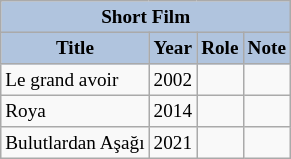<table class="wikitable" style="font-size: 80%;">
<tr>
<th colspan="4" style="background:LightSteelBlue">Short Film</th>
</tr>
<tr>
<th style="background:LightSteelBlue">Title</th>
<th style="background:LightSteelBlue">Year</th>
<th style="background:LightSteelBlue">Role</th>
<th style="background:LightSteelBlue">Note</th>
</tr>
<tr>
<td>Le grand avoir</td>
<td>2002</td>
<td></td>
<td></td>
</tr>
<tr>
<td>Roya</td>
<td>2014</td>
<td></td>
<td></td>
</tr>
<tr>
<td>Bulutlardan Aşağı</td>
<td>2021</td>
<td></td>
<td></td>
</tr>
</table>
